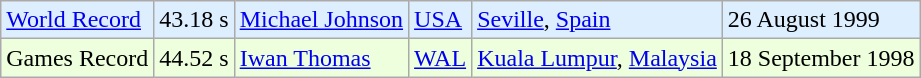<table class="wikitable">
<tr bgcolor = "ddeeff">
<td><a href='#'>World Record</a></td>
<td>43.18 s</td>
<td><a href='#'>Michael Johnson</a></td>
<td><a href='#'>USA</a></td>
<td><a href='#'>Seville</a>, <a href='#'>Spain</a></td>
<td>26 August 1999</td>
</tr>
<tr bgcolor = "eeffdd">
<td>Games Record</td>
<td>44.52 s</td>
<td><a href='#'>Iwan Thomas</a></td>
<td><a href='#'>WAL</a></td>
<td><a href='#'>Kuala Lumpur</a>, <a href='#'>Malaysia</a></td>
<td>18 September 1998</td>
</tr>
</table>
